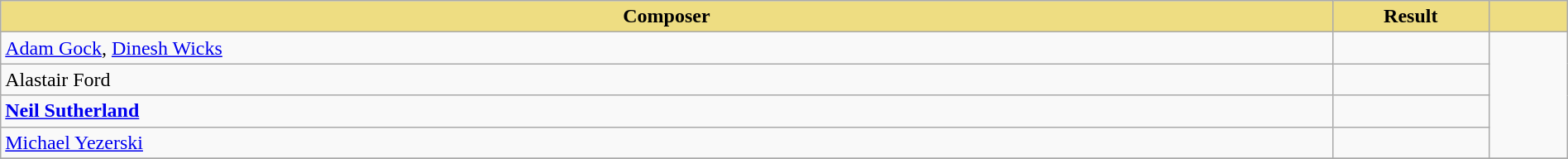<table class="wikitable" width=100%>
<tr>
<th style="width:85%;background:#EEDD82;">Composer</th>
<th style="width:10%;background:#EEDD82;">Result</th>
<th style="width:5%;background:#EEDD82;"></th>
</tr>
<tr>
<td><a href='#'>Adam Gock</a>, <a href='#'>Dinesh Wicks</a></td>
<td></td>
<td rowspan="4"><br></td>
</tr>
<tr>
<td>Alastair Ford</td>
<td></td>
</tr>
<tr>
<td><strong><a href='#'>Neil Sutherland</a></strong></td>
<td></td>
</tr>
<tr>
<td><a href='#'>Michael Yezerski</a></td>
<td></td>
</tr>
<tr>
</tr>
</table>
